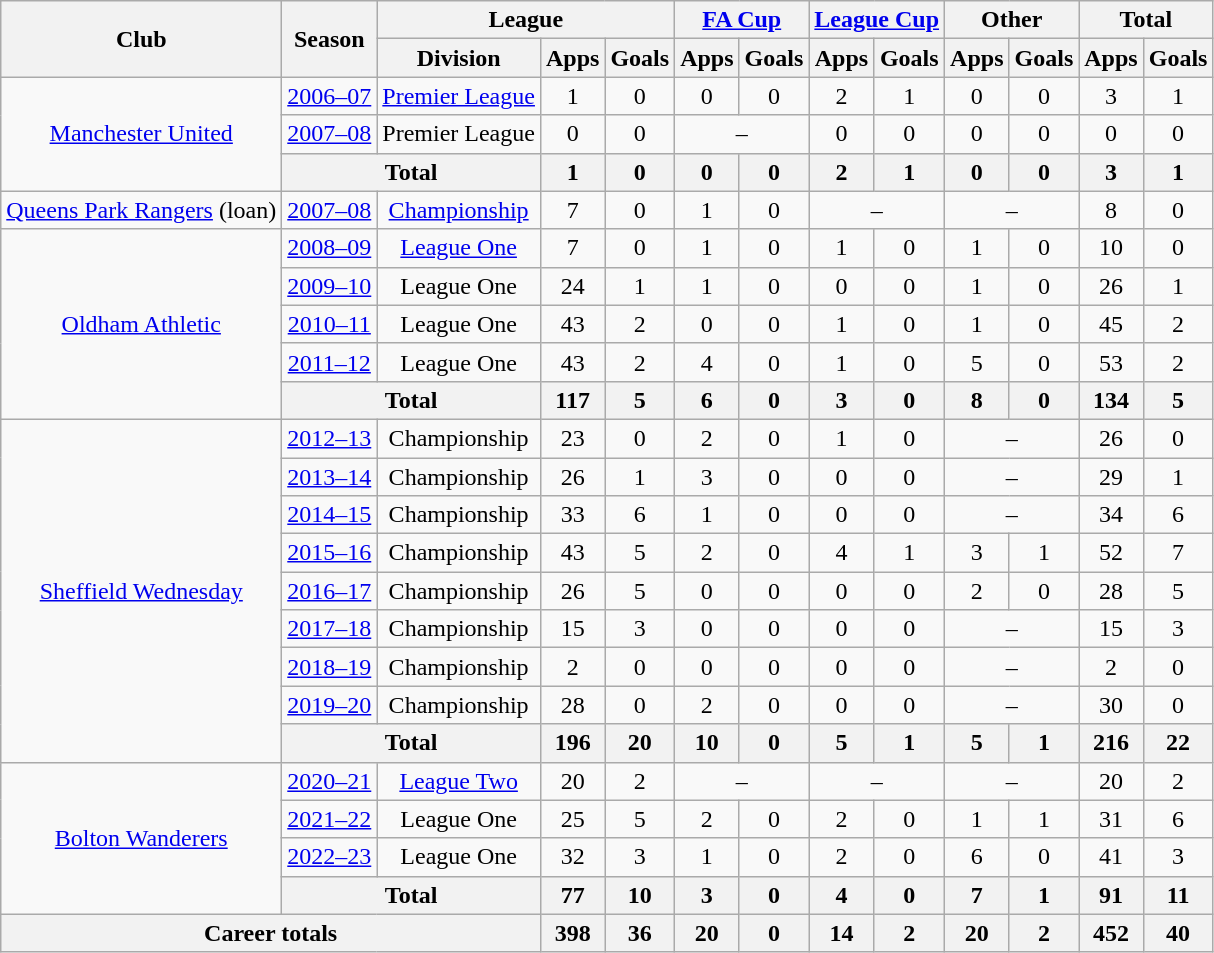<table class=wikitable style="text-align:center">
<tr>
<th rowspan=2>Club</th>
<th rowspan=2>Season</th>
<th colspan=3>League</th>
<th colspan=2><a href='#'>FA Cup</a></th>
<th colspan=2><a href='#'>League Cup</a></th>
<th colspan=2>Other</th>
<th colspan=2>Total</th>
</tr>
<tr>
<th>Division</th>
<th>Apps</th>
<th>Goals</th>
<th>Apps</th>
<th>Goals</th>
<th>Apps</th>
<th>Goals</th>
<th>Apps</th>
<th>Goals</th>
<th>Apps</th>
<th>Goals</th>
</tr>
<tr>
<td rowspan="3"><a href='#'>Manchester United</a></td>
<td><a href='#'>2006–07</a></td>
<td><a href='#'>Premier League</a></td>
<td>1</td>
<td>0</td>
<td>0</td>
<td>0</td>
<td>2</td>
<td>1</td>
<td>0</td>
<td>0</td>
<td>3</td>
<td>1</td>
</tr>
<tr>
<td><a href='#'>2007–08</a></td>
<td>Premier League</td>
<td>0</td>
<td>0</td>
<td colspan="2">–</td>
<td>0</td>
<td>0</td>
<td>0</td>
<td>0</td>
<td>0</td>
<td>0</td>
</tr>
<tr>
<th colspan=2>Total</th>
<th>1</th>
<th>0</th>
<th>0</th>
<th>0</th>
<th>2</th>
<th>1</th>
<th>0</th>
<th>0</th>
<th>3</th>
<th>1</th>
</tr>
<tr>
<td><a href='#'>Queens Park Rangers</a> (loan)</td>
<td><a href='#'>2007–08</a></td>
<td><a href='#'>Championship</a></td>
<td>7</td>
<td>0</td>
<td>1</td>
<td>0</td>
<td colspan="2">–</td>
<td colspan="2">–</td>
<td>8</td>
<td>0</td>
</tr>
<tr>
<td rowspan="5"><a href='#'>Oldham Athletic</a></td>
<td><a href='#'>2008–09</a></td>
<td><a href='#'>League One</a></td>
<td>7</td>
<td>0</td>
<td>1</td>
<td>0</td>
<td>1</td>
<td>0</td>
<td>1</td>
<td>0</td>
<td>10</td>
<td>0</td>
</tr>
<tr>
<td><a href='#'>2009–10</a></td>
<td>League One</td>
<td>24</td>
<td>1</td>
<td>1</td>
<td>0</td>
<td>0</td>
<td>0</td>
<td>1</td>
<td>0</td>
<td>26</td>
<td>1</td>
</tr>
<tr>
<td><a href='#'>2010–11</a></td>
<td>League One</td>
<td>43</td>
<td>2</td>
<td>0</td>
<td>0</td>
<td>1</td>
<td>0</td>
<td>1</td>
<td>0</td>
<td>45</td>
<td>2</td>
</tr>
<tr>
<td><a href='#'>2011–12</a></td>
<td>League One</td>
<td>43</td>
<td>2</td>
<td>4</td>
<td>0</td>
<td>1</td>
<td>0</td>
<td>5</td>
<td>0</td>
<td>53</td>
<td>2</td>
</tr>
<tr>
<th colspan=2>Total</th>
<th>117</th>
<th>5</th>
<th>6</th>
<th>0</th>
<th>3</th>
<th>0</th>
<th>8</th>
<th>0</th>
<th>134</th>
<th>5</th>
</tr>
<tr>
<td rowspan="9"><a href='#'>Sheffield Wednesday</a></td>
<td><a href='#'>2012–13</a></td>
<td>Championship</td>
<td>23</td>
<td>0</td>
<td>2</td>
<td>0</td>
<td>1</td>
<td>0</td>
<td colspan="2">–</td>
<td>26</td>
<td>0</td>
</tr>
<tr>
<td><a href='#'>2013–14</a></td>
<td>Championship</td>
<td>26</td>
<td>1</td>
<td>3</td>
<td>0</td>
<td>0</td>
<td>0</td>
<td colspan="2">–</td>
<td>29</td>
<td>1</td>
</tr>
<tr>
<td><a href='#'>2014–15</a></td>
<td>Championship</td>
<td>33</td>
<td>6</td>
<td>1</td>
<td>0</td>
<td>0</td>
<td>0</td>
<td colspan="2">–</td>
<td>34</td>
<td>6</td>
</tr>
<tr>
<td><a href='#'>2015–16</a></td>
<td>Championship</td>
<td>43</td>
<td>5</td>
<td>2</td>
<td>0</td>
<td>4</td>
<td>1</td>
<td>3</td>
<td>1</td>
<td>52</td>
<td 7>7</td>
</tr>
<tr>
<td><a href='#'>2016–17</a></td>
<td>Championship</td>
<td>26</td>
<td>5</td>
<td>0</td>
<td>0</td>
<td>0</td>
<td>0</td>
<td>2</td>
<td>0</td>
<td>28</td>
<td>5</td>
</tr>
<tr>
<td><a href='#'>2017–18</a></td>
<td>Championship</td>
<td>15</td>
<td>3</td>
<td>0</td>
<td>0</td>
<td>0</td>
<td>0</td>
<td colspan="2">–</td>
<td>15</td>
<td>3</td>
</tr>
<tr>
<td><a href='#'>2018–19</a></td>
<td>Championship</td>
<td>2</td>
<td>0</td>
<td>0</td>
<td>0</td>
<td>0</td>
<td>0</td>
<td colspan="2">–</td>
<td>2</td>
<td>0</td>
</tr>
<tr>
<td><a href='#'>2019–20</a></td>
<td>Championship</td>
<td>28</td>
<td>0</td>
<td>2</td>
<td>0</td>
<td>0</td>
<td>0</td>
<td colspan="2">–</td>
<td>30</td>
<td>0</td>
</tr>
<tr>
<th colspan=2>Total</th>
<th>196</th>
<th>20</th>
<th>10</th>
<th>0</th>
<th>5</th>
<th>1</th>
<th>5</th>
<th>1</th>
<th>216</th>
<th>22</th>
</tr>
<tr>
<td rowspan="4"><a href='#'>Bolton Wanderers</a></td>
<td><a href='#'>2020–21</a></td>
<td><a href='#'>League Two</a></td>
<td>20</td>
<td>2</td>
<td colspan="2">–</td>
<td colspan="2">–</td>
<td colspan="2">–</td>
<td>20</td>
<td>2</td>
</tr>
<tr>
<td><a href='#'>2021–22</a></td>
<td>League One</td>
<td>25</td>
<td>5</td>
<td>2</td>
<td>0</td>
<td>2</td>
<td>0</td>
<td>1</td>
<td>1</td>
<td>31</td>
<td>6</td>
</tr>
<tr>
<td><a href='#'>2022–23</a></td>
<td>League One</td>
<td>32</td>
<td>3</td>
<td>1</td>
<td>0</td>
<td>2</td>
<td>0</td>
<td>6</td>
<td>0</td>
<td>41</td>
<td>3</td>
</tr>
<tr>
<th colspan=2>Total</th>
<th>77</th>
<th>10</th>
<th>3</th>
<th>0</th>
<th>4</th>
<th>0</th>
<th>7</th>
<th>1</th>
<th>91</th>
<th>11</th>
</tr>
<tr>
<th colspan="3">Career totals</th>
<th>398</th>
<th>36</th>
<th>20</th>
<th>0</th>
<th>14</th>
<th>2</th>
<th>20</th>
<th>2</th>
<th>452</th>
<th>40</th>
</tr>
</table>
